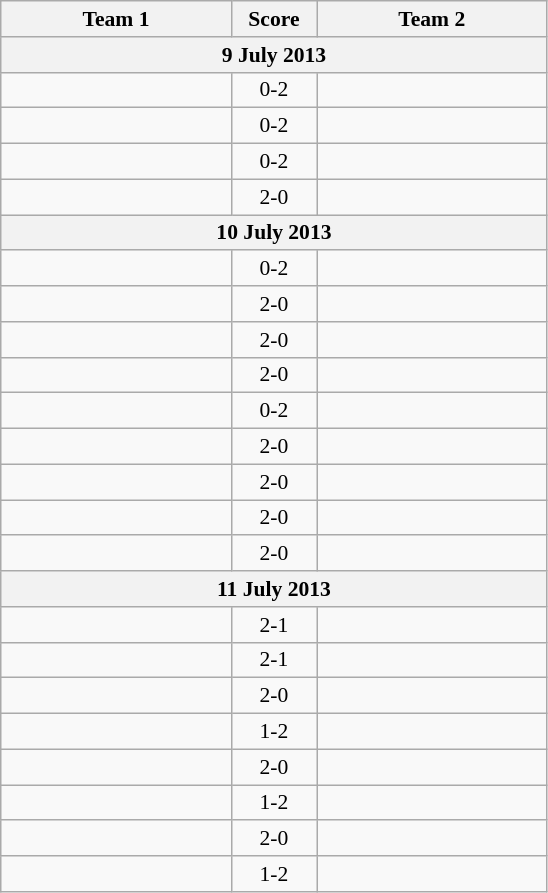<table class="wikitable" style="text-align: center; font-size:90% ">
<tr>
<th align="right" width="147">Team 1</th>
<th width="50">Score</th>
<th align="left" width="147">Team 2</th>
</tr>
<tr>
<th colspan=3>9 July 2013</th>
</tr>
<tr>
<td align=right></td>
<td align=center>0-2</td>
<td align=left><strong></strong></td>
</tr>
<tr>
<td align=right></td>
<td align=center>0-2</td>
<td align=left><strong></strong></td>
</tr>
<tr>
<td align=right></td>
<td align=center>0-2</td>
<td align=left><strong></strong></td>
</tr>
<tr>
<td align=right><strong></strong></td>
<td align=center>2-0</td>
<td align=left></td>
</tr>
<tr>
<th colspan=3>10 July 2013</th>
</tr>
<tr>
<td align=right></td>
<td align=center>0-2</td>
<td align=left><strong></strong></td>
</tr>
<tr>
<td align=right><strong></strong></td>
<td align=center>2-0</td>
<td align=left></td>
</tr>
<tr>
<td align=right><strong></strong></td>
<td align=center>2-0</td>
<td align=left></td>
</tr>
<tr>
<td align=right><strong></strong></td>
<td align=center>2-0</td>
<td align=left></td>
</tr>
<tr>
<td align=right></td>
<td align=center>0-2</td>
<td align=left><strong></strong></td>
</tr>
<tr>
<td align=right><strong></strong></td>
<td align=center>2-0</td>
<td align=left></td>
</tr>
<tr>
<td align=right><strong></strong></td>
<td align=center>2-0</td>
<td align=left></td>
</tr>
<tr>
<td align=right><strong></strong></td>
<td align=center>2-0</td>
<td align=left></td>
</tr>
<tr>
<td align=right></td>
<td align=center>2-0</td>
<td align=left><strong></strong></td>
</tr>
<tr>
<th colspan=3>11 July 2013</th>
</tr>
<tr>
<td align=right><strong></strong></td>
<td align=center>2-1</td>
<td align=left></td>
</tr>
<tr>
<td align=right><strong></strong></td>
<td align=center>2-1</td>
<td align=left></td>
</tr>
<tr>
<td align=right><strong></strong></td>
<td align=center>2-0</td>
<td align=left></td>
</tr>
<tr>
<td align=right></td>
<td align=center>1-2</td>
<td align=left><strong></strong></td>
</tr>
<tr>
<td align=right><strong></strong></td>
<td align=center>2-0</td>
<td align=left></td>
</tr>
<tr>
<td align=right></td>
<td align=center>1-2</td>
<td align=left><strong></strong></td>
</tr>
<tr>
<td align=right><strong></strong></td>
<td align=center>2-0</td>
<td align=left></td>
</tr>
<tr>
<td align=right></td>
<td align=center>1-2</td>
<td align=left><strong></strong></td>
</tr>
</table>
